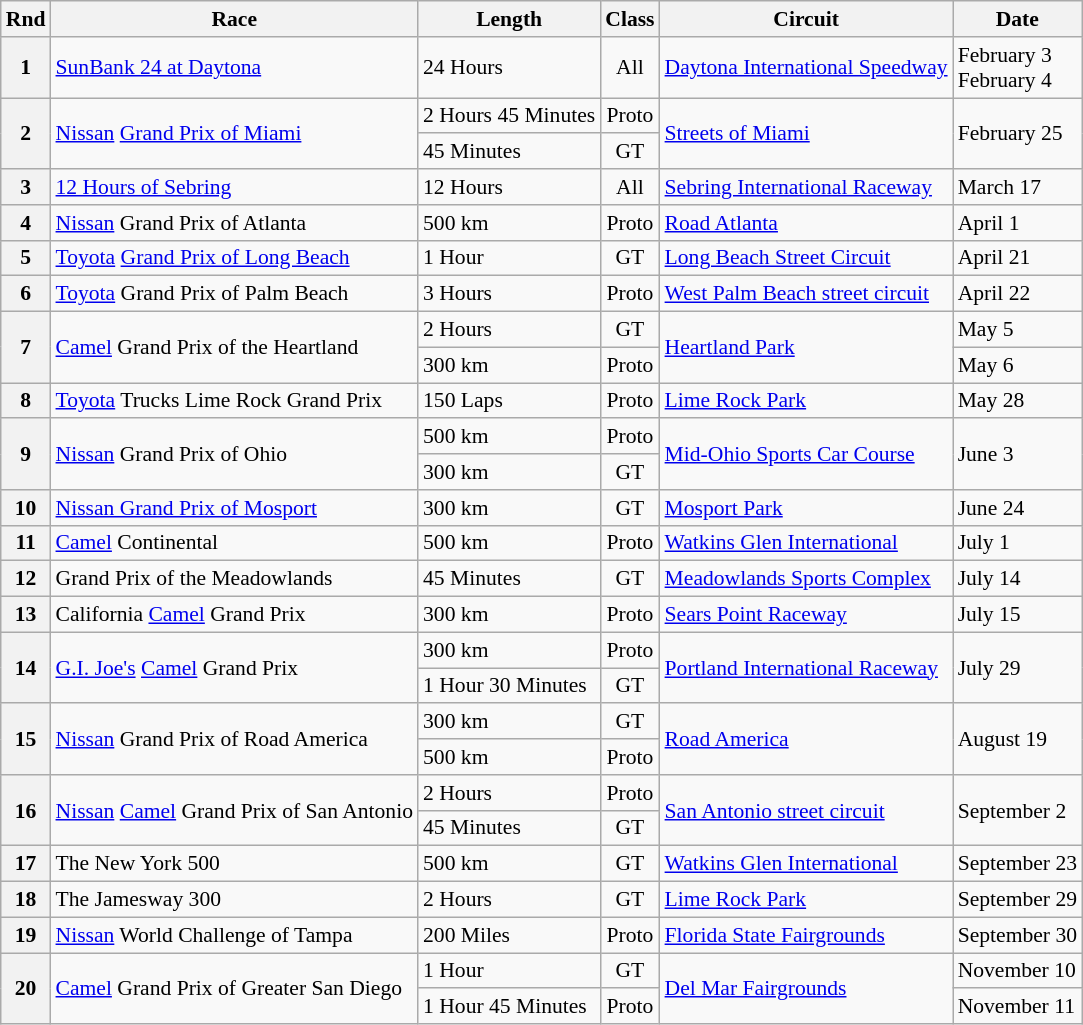<table class="wikitable" style="font-size: 90%;">
<tr>
<th>Rnd</th>
<th>Race</th>
<th>Length</th>
<th>Class</th>
<th>Circuit</th>
<th>Date</th>
</tr>
<tr>
<th>1</th>
<td><a href='#'>SunBank 24 at Daytona</a></td>
<td>24 Hours</td>
<td style="text-align:center;">All</td>
<td><a href='#'>Daytona International Speedway</a></td>
<td>February 3<br>February 4</td>
</tr>
<tr>
<th rowspan=2>2</th>
<td rowspan=2><a href='#'>Nissan</a> <a href='#'>Grand Prix of Miami</a></td>
<td>2 Hours 45 Minutes</td>
<td style="text-align:center;">Proto</td>
<td rowspan=2><a href='#'>Streets of Miami</a></td>
<td rowspan=2>February 25</td>
</tr>
<tr>
<td>45 Minutes</td>
<td style="text-align:center;">GT</td>
</tr>
<tr>
<th>3</th>
<td><a href='#'>12 Hours of Sebring</a></td>
<td>12 Hours</td>
<td style="text-align:center;">All</td>
<td><a href='#'>Sebring International Raceway</a></td>
<td>March 17</td>
</tr>
<tr>
<th>4</th>
<td><a href='#'>Nissan</a> Grand Prix of Atlanta</td>
<td>500 km</td>
<td style="text-align:center;">Proto</td>
<td><a href='#'>Road Atlanta</a></td>
<td>April 1</td>
</tr>
<tr>
<th>5</th>
<td><a href='#'>Toyota</a> <a href='#'>Grand Prix of Long Beach</a></td>
<td>1 Hour</td>
<td style="text-align:center;">GT</td>
<td><a href='#'>Long Beach Street Circuit</a></td>
<td>April 21</td>
</tr>
<tr>
<th>6</th>
<td><a href='#'>Toyota</a> Grand Prix of Palm Beach</td>
<td>3 Hours</td>
<td style="text-align:center;">Proto</td>
<td><a href='#'>West Palm Beach street circuit</a></td>
<td>April 22</td>
</tr>
<tr>
<th rowspan=2>7</th>
<td rowspan=2><a href='#'>Camel</a> Grand Prix of the Heartland</td>
<td>2 Hours</td>
<td style="text-align:center;">GT</td>
<td rowspan=2><a href='#'>Heartland Park</a></td>
<td>May 5</td>
</tr>
<tr>
<td>300 km</td>
<td style="text-align:center;">Proto</td>
<td>May 6</td>
</tr>
<tr>
<th>8</th>
<td><a href='#'>Toyota</a> Trucks Lime Rock Grand Prix</td>
<td>150 Laps</td>
<td style="text-align:center;">Proto</td>
<td><a href='#'>Lime Rock Park</a></td>
<td>May 28</td>
</tr>
<tr>
<th rowspan=2>9</th>
<td rowspan=2><a href='#'>Nissan</a> Grand Prix of Ohio</td>
<td>500 km</td>
<td style="text-align:center;">Proto</td>
<td rowspan=2><a href='#'>Mid-Ohio Sports Car Course</a></td>
<td rowspan=2>June 3</td>
</tr>
<tr>
<td>300 km</td>
<td style="text-align:center;">GT</td>
</tr>
<tr>
<th>10</th>
<td><a href='#'>Nissan Grand Prix of Mosport</a></td>
<td>300 km</td>
<td style="text-align:center;">GT</td>
<td><a href='#'>Mosport Park</a></td>
<td>June 24</td>
</tr>
<tr>
<th>11</th>
<td><a href='#'>Camel</a> Continental</td>
<td>500 km</td>
<td style="text-align:center;">Proto</td>
<td><a href='#'>Watkins Glen International</a></td>
<td>July 1</td>
</tr>
<tr>
<th>12</th>
<td>Grand Prix of the Meadowlands</td>
<td>45 Minutes</td>
<td style="text-align:center;">GT</td>
<td><a href='#'>Meadowlands Sports Complex</a></td>
<td>July 14</td>
</tr>
<tr>
<th>13</th>
<td>California <a href='#'>Camel</a> Grand Prix</td>
<td>300 km</td>
<td style="text-align:center;">Proto</td>
<td><a href='#'>Sears Point Raceway</a></td>
<td>July 15</td>
</tr>
<tr>
<th rowspan=2>14</th>
<td rowspan=2><a href='#'>G.I. Joe's</a> <a href='#'>Camel</a> Grand Prix</td>
<td>300 km</td>
<td style="text-align:center;">Proto</td>
<td rowspan=2><a href='#'>Portland International Raceway</a></td>
<td rowspan=2>July 29</td>
</tr>
<tr>
<td>1 Hour 30 Minutes</td>
<td style="text-align:center;">GT</td>
</tr>
<tr>
<th rowspan=2>15</th>
<td rowspan=2><a href='#'>Nissan</a> Grand Prix of Road America</td>
<td>300 km</td>
<td style="text-align:center;">GT</td>
<td rowspan=2><a href='#'>Road America</a></td>
<td rowspan=2>August 19</td>
</tr>
<tr>
<td>500 km</td>
<td style="text-align:center;">Proto</td>
</tr>
<tr>
<th rowspan=2>16</th>
<td rowspan=2><a href='#'>Nissan</a> <a href='#'>Camel</a> Grand Prix of San Antonio</td>
<td>2 Hours</td>
<td style="text-align:center;">Proto</td>
<td rowspan=2><a href='#'>San Antonio street circuit</a></td>
<td rowspan=2>September 2</td>
</tr>
<tr>
<td>45 Minutes</td>
<td style="text-align:center;">GT</td>
</tr>
<tr>
<th>17</th>
<td>The New York 500</td>
<td>500 km</td>
<td style="text-align:center;">GT</td>
<td><a href='#'>Watkins Glen International</a></td>
<td>September 23</td>
</tr>
<tr>
<th>18</th>
<td>The Jamesway 300</td>
<td>2 Hours</td>
<td style="text-align:center;">GT</td>
<td><a href='#'>Lime Rock Park</a></td>
<td>September 29</td>
</tr>
<tr>
<th>19</th>
<td><a href='#'>Nissan</a> World Challenge of Tampa</td>
<td>200 Miles</td>
<td style="text-align:center;">Proto</td>
<td><a href='#'>Florida State Fairgrounds</a></td>
<td>September 30</td>
</tr>
<tr>
<th rowspan=2>20</th>
<td rowspan=2><a href='#'>Camel</a> Grand Prix of Greater San Diego</td>
<td>1 Hour</td>
<td style="text-align:center;">GT</td>
<td rowspan=2><a href='#'>Del Mar Fairgrounds</a></td>
<td>November 10</td>
</tr>
<tr>
<td>1 Hour 45 Minutes</td>
<td style="text-align:center;">Proto</td>
<td>November 11</td>
</tr>
</table>
